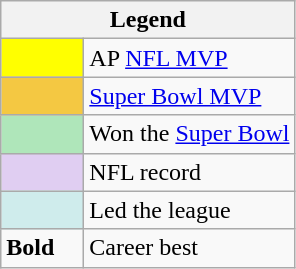<table class="wikitable">
<tr>
<th colspan="2">Legend</th>
</tr>
<tr>
<td style="background:#ff0; width:3em;"></td>
<td>AP <a href='#'>NFL MVP</a></td>
</tr>
<tr>
<td style="background:#f4c842; width:3em;"></td>
<td><a href='#'>Super Bowl MVP</a></td>
</tr>
<tr>
<td style="background:#afe6ba; width:3em;"></td>
<td>Won the <a href='#'>Super Bowl</a></td>
</tr>
<tr>
<td style="background:#e0cef2; width:3em;"></td>
<td>NFL record</td>
</tr>
<tr>
<td style="background:#cfecec; width:3em;"></td>
<td>Led the league</td>
</tr>
<tr>
<td style="width:3em;"><strong>Bold</strong></td>
<td>Career best</td>
</tr>
</table>
